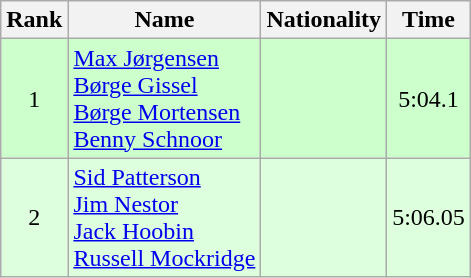<table class="wikitable sortable" style="text-align:center">
<tr>
<th>Rank</th>
<th>Name</th>
<th>Nationality</th>
<th>Time</th>
</tr>
<tr bgcolor=ccffcc>
<td>1</td>
<td align=left><a href='#'>Max Jørgensen</a><br><a href='#'>Børge Gissel</a><br><a href='#'>Børge Mortensen</a><br><a href='#'>Benny Schnoor</a></td>
<td align=left></td>
<td>5:04.1</td>
</tr>
<tr bgcolor=ddffdd>
<td>2</td>
<td align=left><a href='#'>Sid Patterson</a><br><a href='#'>Jim Nestor</a><br><a href='#'>Jack Hoobin</a><br><a href='#'>Russell Mockridge</a></td>
<td align=left></td>
<td>5:06.05</td>
</tr>
</table>
